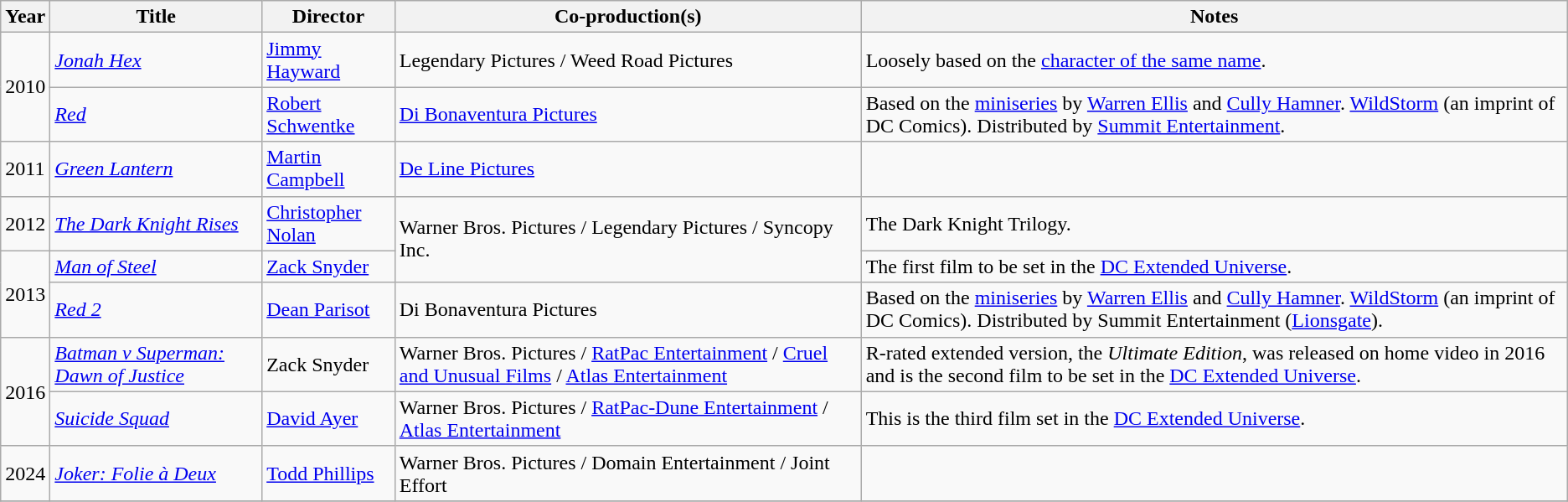<table class="wikitable sortable ">
<tr>
<th>Year</th>
<th>Title</th>
<th>Director</th>
<th>Co-production(s)</th>
<th>Notes</th>
</tr>
<tr>
<td rowspan="2">2010</td>
<td><em><a href='#'>Jonah Hex</a></em></td>
<td><a href='#'>Jimmy Hayward</a></td>
<td>Legendary Pictures / Weed Road Pictures</td>
<td>Loosely based on the <a href='#'>character of the same name</a>.</td>
</tr>
<tr>
<td><em><a href='#'>Red</a></em></td>
<td><a href='#'>Robert Schwentke</a></td>
<td><a href='#'>Di Bonaventura Pictures</a></td>
<td>Based on the <a href='#'>miniseries</a> by <a href='#'>Warren Ellis</a> and <a href='#'>Cully Hamner</a>. <a href='#'>WildStorm</a> (an imprint of DC Comics). Distributed by <a href='#'>Summit Entertainment</a>.</td>
</tr>
<tr>
<td>2011</td>
<td><em><a href='#'>Green Lantern</a></em></td>
<td><a href='#'>Martin Campbell</a></td>
<td><a href='#'>De Line Pictures</a></td>
<td></td>
</tr>
<tr>
<td>2012</td>
<td><em><a href='#'>The Dark Knight Rises</a></em></td>
<td><a href='#'>Christopher Nolan</a></td>
<td rowspan="2">Warner Bros. Pictures / Legendary Pictures / Syncopy Inc.</td>
<td>The Dark Knight Trilogy.</td>
</tr>
<tr>
<td rowspan="2">2013</td>
<td><em><a href='#'>Man of Steel</a></em></td>
<td><a href='#'>Zack Snyder</a></td>
<td>The first film to be set in the <a href='#'>DC Extended Universe</a>.</td>
</tr>
<tr>
<td><em><a href='#'>Red 2</a></em></td>
<td><a href='#'>Dean Parisot</a></td>
<td>Di Bonaventura Pictures</td>
<td>Based on the <a href='#'>miniseries</a> by <a href='#'>Warren Ellis</a> and <a href='#'>Cully Hamner</a>. <a href='#'>WildStorm</a> (an imprint of DC Comics). Distributed by Summit Entertainment (<a href='#'>Lionsgate</a>).</td>
</tr>
<tr>
<td rowspan="2">2016</td>
<td><em><a href='#'>Batman v Superman: Dawn of Justice</a></em></td>
<td>Zack Snyder</td>
<td>Warner Bros. Pictures / <a href='#'>RatPac Entertainment</a> / <a href='#'>Cruel and Unusual Films</a> / <a href='#'>Atlas Entertainment</a></td>
<td>R-rated extended version, the <em>Ultimate Edition</em>, was released on home video in 2016 and is the second film to be set in the <a href='#'>DC Extended Universe</a>.</td>
</tr>
<tr>
<td><a href='#'><em>Suicide Squad</em></a></td>
<td><a href='#'>David Ayer</a></td>
<td>Warner Bros. Pictures / <a href='#'>RatPac-Dune Entertainment</a> / <a href='#'>Atlas Entertainment</a></td>
<td rowspan="1">This is the third film set in the <a href='#'>DC Extended Universe</a>.</td>
</tr>
<tr>
<td>2024</td>
<td><em><a href='#'>Joker: Folie à Deux</a></em></td>
<td><a href='#'>Todd Phillips</a></td>
<td>Warner Bros. Pictures / Domain Entertainment / Joint Effort</td>
<td></td>
</tr>
<tr>
</tr>
</table>
